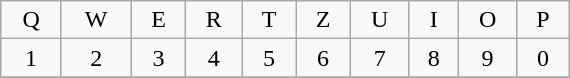<table class="wikitable" | border=1 style="margin: 1em auto 1em auto; width:30%">
<tr>
<td align="center">Q</td>
<td align="center">W</td>
<td align="center">E</td>
<td align="center">R</td>
<td align="center">T</td>
<td align="center">Z</td>
<td align="center">U</td>
<td align="center">I</td>
<td align="center">O</td>
<td align="center">P</td>
</tr>
<tr>
<td align="center">1</td>
<td align="center">2</td>
<td align="center">3</td>
<td align="center">4</td>
<td align="center">5</td>
<td align="center">6</td>
<td align="center">7</td>
<td align="center">8</td>
<td align="center">9</td>
<td align="center">0</td>
</tr>
<tr>
</tr>
</table>
